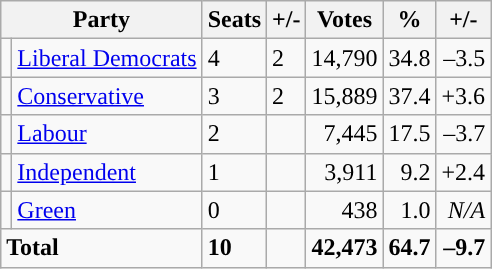<table class="wikitable sortable">
<tr>
<th colspan="2">Party</th>
<th>Seats</th>
<th>+/-</th>
<th>Votes</th>
<th>%</th>
<th>+/-</th>
</tr>
<tr>
<td style="background-color: "></td>
<td><a href='#'>Liberal Democrats</a></td>
<td>4</td>
<td> 2</td>
<td style="text-align:right;">14,790</td>
<td style="text-align:right;">34.8</td>
<td style="text-align:right;">–3.5</td>
</tr>
<tr>
<td style="background-color: "></td>
<td><a href='#'>Conservative</a></td>
<td>3</td>
<td> 2</td>
<td style="text-align:right;">15,889</td>
<td style="text-align:right;">37.4</td>
<td style="text-align:right;">+3.6</td>
</tr>
<tr>
<td style="background-color: "></td>
<td><a href='#'>Labour</a></td>
<td>2</td>
<td></td>
<td style="text-align:right;">7,445</td>
<td style="text-align:right;">17.5</td>
<td style="text-align:right;">–3.7</td>
</tr>
<tr>
<td style="background-color: "></td>
<td><a href='#'>Independent</a></td>
<td>1</td>
<td></td>
<td style="text-align:right;">3,911</td>
<td style="text-align:right;">9.2</td>
<td style="text-align:right;">+2.4</td>
</tr>
<tr>
<td style="background-color: "></td>
<td><a href='#'>Green</a></td>
<td>0</td>
<td></td>
<td style="text-align:right;">438</td>
<td style="text-align:right;">1.0</td>
<td style="text-align:right;"><em>N/A</em></td>
</tr>
<tr>
<td colspan="2"><strong>Total</strong></td>
<td><strong>10</strong></td>
<td></td>
<td style="text-align:right;"><strong>42,473</strong></td>
<td style="text-align:right;"><strong>64.7</strong></td>
<td style="text-align:right;"><strong>–9.7</strong></td>
</tr>
</table>
